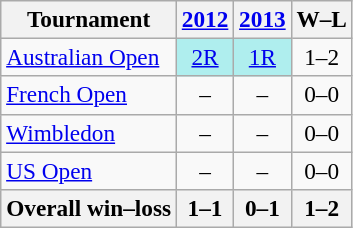<table class=wikitable style=text-align:center;font-size:97%>
<tr>
<th>Tournament</th>
<th><a href='#'>2012</a></th>
<th><a href='#'>2013</a></th>
<th>W–L</th>
</tr>
<tr>
<td align=left><a href='#'>Australian Open</a></td>
<td bgcolor=afeeee><a href='#'>2R</a></td>
<td bgcolor=afeeee><a href='#'>1R</a></td>
<td>1–2</td>
</tr>
<tr>
<td align=left><a href='#'>French Open</a></td>
<td>–</td>
<td>–</td>
<td>0–0</td>
</tr>
<tr>
<td align=left><a href='#'>Wimbledon</a></td>
<td>–</td>
<td>–</td>
<td>0–0</td>
</tr>
<tr>
<td align=left><a href='#'>US Open</a></td>
<td>–</td>
<td>–</td>
<td>0–0</td>
</tr>
<tr>
<th style=text-align:left>Overall win–loss</th>
<th>1–1</th>
<th>0–1</th>
<th>1–2</th>
</tr>
</table>
